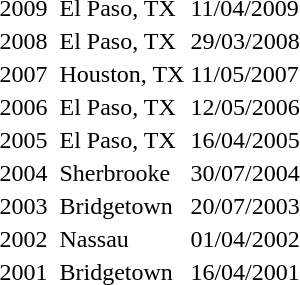<table>
<tr>
<td>2009</td>
<td></td>
<td>El Paso, TX</td>
<td>11/04/2009</td>
</tr>
<tr>
<td>2008</td>
<td></td>
<td>El Paso, TX</td>
<td>29/03/2008</td>
</tr>
<tr>
<td>2007</td>
<td></td>
<td>Houston, TX</td>
<td>11/05/2007</td>
</tr>
<tr>
<td>2006</td>
<td></td>
<td>El Paso, TX</td>
<td>12/05/2006</td>
</tr>
<tr>
<td>2005</td>
<td></td>
<td>El Paso, TX</td>
<td>16/04/2005</td>
</tr>
<tr>
<td>2004</td>
<td></td>
<td>Sherbrooke</td>
<td>30/07/2004</td>
</tr>
<tr>
<td>2003</td>
<td></td>
<td>Bridgetown</td>
<td>20/07/2003</td>
</tr>
<tr>
<td>2002</td>
<td></td>
<td>Nassau</td>
<td>01/04/2002</td>
</tr>
<tr>
<td>2001</td>
<td></td>
<td>Bridgetown</td>
<td>16/04/2001</td>
</tr>
</table>
